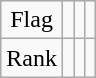<table class="wikitable" style="text-align:center;">
<tr>
<td>Flag</td>
<td></td>
<td></td>
<td></td>
</tr>
<tr>
<td>Rank</td>
<td><br></td>
<td><br></td>
<td><br></td>
</tr>
</table>
